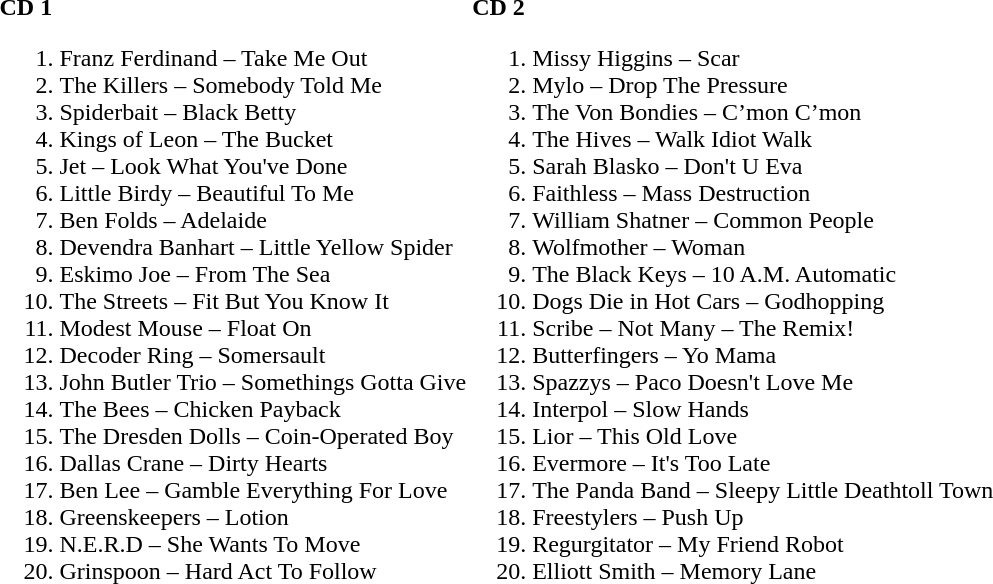<table>
<tr valign=top>
<td><strong>CD 1</strong><br><ol><li>Franz Ferdinand – Take Me Out</li><li>The Killers – Somebody Told Me</li><li>Spiderbait – Black Betty</li><li>Kings of Leon – The Bucket</li><li>Jet – Look What You've Done</li><li>Little Birdy – Beautiful To Me</li><li>Ben Folds – Adelaide</li><li>Devendra Banhart – Little Yellow Spider</li><li>Eskimo Joe – From The Sea</li><li>The Streets – Fit But You Know It</li><li>Modest Mouse – Float On</li><li>Decoder Ring – Somersault</li><li>John Butler Trio – Somethings Gotta Give</li><li>The Bees – Chicken Payback</li><li>The Dresden Dolls – Coin-Operated Boy</li><li>Dallas Crane – Dirty Hearts</li><li>Ben Lee – Gamble Everything For Love</li><li>Greenskeepers – Lotion</li><li>N.E.R.D – She Wants To Move</li><li>Grinspoon – Hard Act To Follow</li></ol></td>
<td><strong>CD 2</strong><br><ol><li>Missy Higgins – Scar</li><li>Mylo – Drop The Pressure</li><li>The Von Bondies – C’mon C’mon</li><li>The Hives – Walk Idiot Walk</li><li>Sarah Blasko – Don't U Eva</li><li>Faithless – Mass Destruction</li><li>William Shatner – Common People</li><li>Wolfmother – Woman</li><li>The Black Keys – 10 A.M. Automatic</li><li>Dogs Die in Hot Cars – Godhopping</li><li>Scribe – Not Many – The Remix!</li><li>Butterfingers – Yo Mama</li><li>Spazzys – Paco Doesn't Love Me</li><li>Interpol – Slow Hands</li><li>Lior – This Old Love</li><li>Evermore – It's Too Late</li><li>The Panda Band – Sleepy Little Deathtoll Town</li><li>Freestylers – Push Up</li><li>Regurgitator – My Friend Robot</li><li>Elliott Smith – Memory Lane</li></ol></td>
</tr>
</table>
